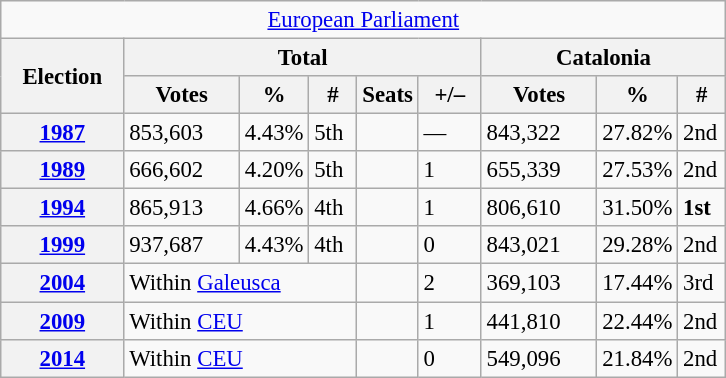<table class="wikitable" style="font-size:95%; text-align:left;">
<tr>
<td colspan="9" align="center"><a href='#'>European Parliament</a></td>
</tr>
<tr>
<th rowspan="2" width="75">Election</th>
<th colspan="5">Total</th>
<th colspan="3">Catalonia</th>
</tr>
<tr>
<th width="70">Votes</th>
<th width="35">%</th>
<th width="25">#</th>
<th>Seats</th>
<th width="35">+/–</th>
<th width="70">Votes</th>
<th width="35">%</th>
<th width="25">#</th>
</tr>
<tr>
<th><a href='#'>1987</a></th>
<td>853,603</td>
<td>4.43%</td>
<td>5th</td>
<td></td>
<td>—</td>
<td>843,322</td>
<td>27.82%</td>
<td>2nd</td>
</tr>
<tr>
<th><a href='#'>1989</a></th>
<td>666,602</td>
<td>4.20%</td>
<td>5th</td>
<td></td>
<td>1</td>
<td>655,339</td>
<td>27.53%</td>
<td>2nd</td>
</tr>
<tr>
<th><a href='#'>1994</a></th>
<td>865,913</td>
<td>4.66%</td>
<td>4th</td>
<td></td>
<td>1</td>
<td>806,610</td>
<td>31.50%</td>
<td><strong>1st</strong></td>
</tr>
<tr>
<th><a href='#'>1999</a></th>
<td>937,687</td>
<td>4.43%</td>
<td>4th</td>
<td></td>
<td>0</td>
<td>843,021</td>
<td>29.28%</td>
<td>2nd</td>
</tr>
<tr>
<th><a href='#'>2004</a></th>
<td colspan="3">Within <a href='#'>Galeusca</a></td>
<td></td>
<td>2</td>
<td>369,103</td>
<td>17.44%</td>
<td>3rd</td>
</tr>
<tr>
<th><a href='#'>2009</a></th>
<td colspan="3">Within <a href='#'>CEU</a></td>
<td></td>
<td>1</td>
<td>441,810</td>
<td>22.44%</td>
<td>2nd</td>
</tr>
<tr>
<th><a href='#'>2014</a></th>
<td colspan="3">Within <a href='#'>CEU</a></td>
<td></td>
<td>0</td>
<td>549,096</td>
<td>21.84%</td>
<td>2nd</td>
</tr>
</table>
